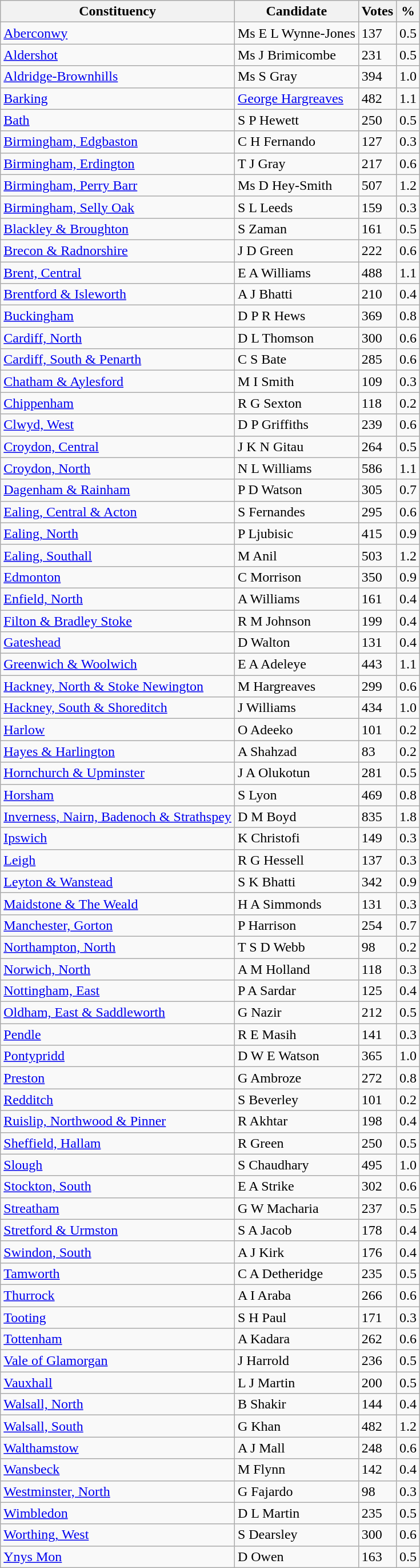<table class="wikitable">
<tr>
<th>Constituency</th>
<th>Candidate</th>
<th>Votes</th>
<th>%</th>
</tr>
<tr>
<td><a href='#'>Aberconwy</a></td>
<td>Ms E L Wynne-Jones</td>
<td>137</td>
<td>0.5</td>
</tr>
<tr>
<td><a href='#'>Aldershot</a></td>
<td>Ms J Brimicombe</td>
<td>231</td>
<td>0.5</td>
</tr>
<tr>
<td><a href='#'>Aldridge-Brownhills</a></td>
<td>Ms S Gray</td>
<td>394</td>
<td>1.0</td>
</tr>
<tr>
<td><a href='#'>Barking</a></td>
<td><a href='#'>George Hargreaves</a></td>
<td>482</td>
<td>1.1</td>
</tr>
<tr>
<td><a href='#'>Bath</a></td>
<td>S P Hewett</td>
<td>250</td>
<td>0.5</td>
</tr>
<tr>
<td><a href='#'>Birmingham, Edgbaston</a></td>
<td>C H Fernando</td>
<td>127</td>
<td>0.3</td>
</tr>
<tr>
<td><a href='#'>Birmingham, Erdington</a></td>
<td>T J Gray</td>
<td>217</td>
<td>0.6</td>
</tr>
<tr>
<td><a href='#'>Birmingham, Perry Barr</a></td>
<td>Ms D Hey-Smith</td>
<td>507</td>
<td>1.2</td>
</tr>
<tr>
<td><a href='#'>Birmingham, Selly Oak</a></td>
<td>S L Leeds</td>
<td>159</td>
<td>0.3</td>
</tr>
<tr>
<td><a href='#'>Blackley & Broughton</a></td>
<td>S Zaman</td>
<td>161</td>
<td>0.5</td>
</tr>
<tr>
<td><a href='#'>Brecon & Radnorshire</a></td>
<td>J D Green</td>
<td>222</td>
<td>0.6</td>
</tr>
<tr>
<td><a href='#'>Brent, Central</a></td>
<td>E A Williams</td>
<td>488</td>
<td>1.1</td>
</tr>
<tr>
<td><a href='#'>Brentford & Isleworth</a></td>
<td>A J Bhatti</td>
<td>210</td>
<td>0.4</td>
</tr>
<tr>
<td><a href='#'>Buckingham</a></td>
<td>D P R Hews</td>
<td>369</td>
<td>0.8</td>
</tr>
<tr>
<td><a href='#'>Cardiff, North</a></td>
<td>D L Thomson</td>
<td>300</td>
<td>0.6</td>
</tr>
<tr>
<td><a href='#'>Cardiff, South & Penarth</a></td>
<td>C S Bate</td>
<td>285</td>
<td>0.6</td>
</tr>
<tr>
<td><a href='#'>Chatham & Aylesford</a></td>
<td>M I Smith</td>
<td>109</td>
<td>0.3</td>
</tr>
<tr>
<td><a href='#'>Chippenham</a></td>
<td>R G Sexton</td>
<td>118</td>
<td>0.2</td>
</tr>
<tr>
<td><a href='#'>Clwyd, West</a></td>
<td>D P Griffiths</td>
<td>239</td>
<td>0.6</td>
</tr>
<tr>
<td><a href='#'>Croydon, Central</a></td>
<td>J K N Gitau</td>
<td>264</td>
<td>0.5</td>
</tr>
<tr>
<td><a href='#'>Croydon, North</a></td>
<td>N L Williams</td>
<td>586</td>
<td>1.1</td>
</tr>
<tr>
<td><a href='#'>Dagenham & Rainham</a></td>
<td>P D Watson</td>
<td>305</td>
<td>0.7</td>
</tr>
<tr>
<td><a href='#'>Ealing, Central & Acton</a></td>
<td>S Fernandes</td>
<td>295</td>
<td>0.6</td>
</tr>
<tr>
<td><a href='#'>Ealing, North</a></td>
<td>P Ljubisic</td>
<td>415</td>
<td>0.9</td>
</tr>
<tr>
<td><a href='#'>Ealing, Southall</a></td>
<td>M Anil</td>
<td>503</td>
<td>1.2</td>
</tr>
<tr>
<td><a href='#'>Edmonton</a></td>
<td>C Morrison</td>
<td>350</td>
<td>0.9</td>
</tr>
<tr>
<td><a href='#'>Enfield, North</a></td>
<td>A Williams</td>
<td>161</td>
<td>0.4</td>
</tr>
<tr>
<td><a href='#'>Filton & Bradley Stoke</a></td>
<td>R M Johnson</td>
<td>199</td>
<td>0.4</td>
</tr>
<tr>
<td><a href='#'>Gateshead</a></td>
<td>D Walton</td>
<td>131</td>
<td>0.4</td>
</tr>
<tr>
<td><a href='#'>Greenwich & Woolwich</a></td>
<td>E A Adeleye</td>
<td>443</td>
<td>1.1</td>
</tr>
<tr>
<td><a href='#'>Hackney, North & Stoke Newington</a></td>
<td>M Hargreaves</td>
<td>299</td>
<td>0.6</td>
</tr>
<tr>
<td><a href='#'>Hackney, South & Shoreditch</a></td>
<td>J Williams</td>
<td>434</td>
<td>1.0</td>
</tr>
<tr>
<td><a href='#'>Harlow</a></td>
<td>O Adeeko</td>
<td>101</td>
<td>0.2</td>
</tr>
<tr>
<td><a href='#'>Hayes & Harlington</a></td>
<td>A Shahzad</td>
<td>83</td>
<td>0.2</td>
</tr>
<tr>
<td><a href='#'>Hornchurch & Upminster</a></td>
<td>J A Olukotun</td>
<td>281</td>
<td>0.5</td>
</tr>
<tr>
<td><a href='#'>Horsham</a></td>
<td>S Lyon</td>
<td>469</td>
<td>0.8</td>
</tr>
<tr>
<td><a href='#'>Inverness, Nairn, Badenoch & Strathspey</a></td>
<td>D M Boyd</td>
<td>835</td>
<td>1.8</td>
</tr>
<tr>
<td><a href='#'>Ipswich</a></td>
<td>K Christofi</td>
<td>149</td>
<td>0.3</td>
</tr>
<tr>
<td><a href='#'>Leigh</a></td>
<td>R G Hessell</td>
<td>137</td>
<td>0.3</td>
</tr>
<tr>
<td><a href='#'>Leyton & Wanstead</a></td>
<td>S K Bhatti</td>
<td>342</td>
<td>0.9</td>
</tr>
<tr>
<td><a href='#'>Maidstone & The Weald</a></td>
<td>H A Simmonds</td>
<td>131</td>
<td>0.3</td>
</tr>
<tr>
<td><a href='#'>Manchester, Gorton</a></td>
<td>P Harrison</td>
<td>254</td>
<td>0.7</td>
</tr>
<tr>
<td><a href='#'>Northampton, North</a></td>
<td>T S D Webb</td>
<td>98</td>
<td>0.2</td>
</tr>
<tr>
<td><a href='#'>Norwich, North</a></td>
<td>A M Holland</td>
<td>118</td>
<td>0.3</td>
</tr>
<tr>
<td><a href='#'>Nottingham, East</a></td>
<td>P A Sardar</td>
<td>125</td>
<td>0.4</td>
</tr>
<tr>
<td><a href='#'>Oldham, East & Saddleworth</a></td>
<td>G Nazir</td>
<td>212</td>
<td>0.5</td>
</tr>
<tr>
<td><a href='#'>Pendle</a></td>
<td>R E Masih</td>
<td>141</td>
<td>0.3</td>
</tr>
<tr>
<td><a href='#'>Pontypridd</a></td>
<td>D W E Watson</td>
<td>365</td>
<td>1.0</td>
</tr>
<tr>
<td><a href='#'>Preston</a></td>
<td>G Ambroze</td>
<td>272</td>
<td>0.8</td>
</tr>
<tr>
<td><a href='#'>Redditch</a></td>
<td>S Beverley</td>
<td>101</td>
<td>0.2</td>
</tr>
<tr>
<td><a href='#'>Ruislip, Northwood & Pinner</a></td>
<td>R Akhtar</td>
<td>198</td>
<td>0.4</td>
</tr>
<tr>
<td><a href='#'>Sheffield, Hallam</a></td>
<td>R Green</td>
<td>250</td>
<td>0.5</td>
</tr>
<tr>
<td><a href='#'>Slough</a></td>
<td>S Chaudhary</td>
<td>495</td>
<td>1.0</td>
</tr>
<tr>
<td><a href='#'>Stockton, South</a></td>
<td>E A Strike</td>
<td>302</td>
<td>0.6</td>
</tr>
<tr>
<td><a href='#'>Streatham</a></td>
<td>G W Macharia</td>
<td>237</td>
<td>0.5</td>
</tr>
<tr>
<td><a href='#'>Stretford & Urmston</a></td>
<td>S A Jacob</td>
<td>178</td>
<td>0.4</td>
</tr>
<tr>
<td><a href='#'>Swindon, South</a></td>
<td>A J Kirk</td>
<td>176</td>
<td>0.4</td>
</tr>
<tr>
<td><a href='#'>Tamworth</a></td>
<td>C A Detheridge</td>
<td>235</td>
<td>0.5</td>
</tr>
<tr>
<td><a href='#'>Thurrock</a></td>
<td>A I Araba</td>
<td>266</td>
<td>0.6</td>
</tr>
<tr>
<td><a href='#'>Tooting</a></td>
<td>S H Paul</td>
<td>171</td>
<td>0.3</td>
</tr>
<tr>
<td><a href='#'>Tottenham</a></td>
<td>A Kadara</td>
<td>262</td>
<td>0.6</td>
</tr>
<tr>
<td><a href='#'>Vale of Glamorgan</a></td>
<td>J Harrold</td>
<td>236</td>
<td>0.5</td>
</tr>
<tr>
<td><a href='#'>Vauxhall</a></td>
<td>L J Martin</td>
<td>200</td>
<td>0.5</td>
</tr>
<tr>
<td><a href='#'>Walsall, North</a></td>
<td>B Shakir</td>
<td>144</td>
<td>0.4</td>
</tr>
<tr>
<td><a href='#'>Walsall, South</a></td>
<td>G Khan</td>
<td>482</td>
<td>1.2</td>
</tr>
<tr>
<td><a href='#'>Walthamstow</a></td>
<td>A J Mall</td>
<td>248</td>
<td>0.6</td>
</tr>
<tr>
<td><a href='#'>Wansbeck</a></td>
<td>M Flynn</td>
<td>142</td>
<td>0.4</td>
</tr>
<tr>
<td><a href='#'>Westminster, North</a></td>
<td>G Fajardo</td>
<td>98</td>
<td>0.3</td>
</tr>
<tr>
<td><a href='#'>Wimbledon</a></td>
<td>D L Martin</td>
<td>235</td>
<td>0.5</td>
</tr>
<tr>
<td><a href='#'>Worthing, West</a></td>
<td>S Dearsley</td>
<td>300</td>
<td>0.6</td>
</tr>
<tr>
<td><a href='#'>Ynys Mon</a></td>
<td>D Owen</td>
<td>163</td>
<td>0.5</td>
</tr>
</table>
